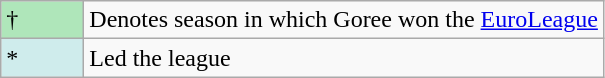<table class="wikitable">
<tr>
<td style="background:#AFE6BA; width:3em;">†</td>
<td>Denotes season in which Goree won the <a href='#'>EuroLeague</a></td>
</tr>
<tr>
<td style="background:#CFECEC; width:1em">*</td>
<td>Led the league</td>
</tr>
</table>
